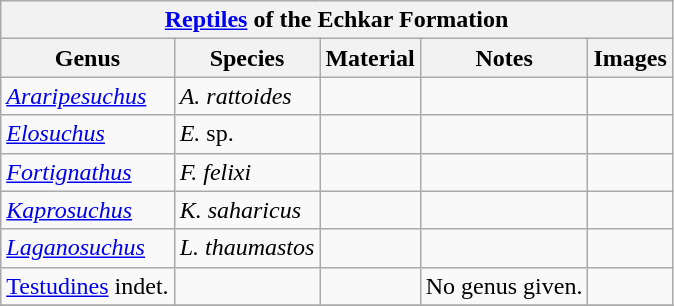<table class="wikitable" align="center">
<tr>
<th colspan="5" align="center"><strong><a href='#'>Reptiles</a></strong> of the Echkar Formation</th>
</tr>
<tr>
<th>Genus</th>
<th>Species</th>
<th>Material</th>
<th>Notes</th>
<th>Images</th>
</tr>
<tr>
<td><em><a href='#'>Araripesuchus</a></em></td>
<td><em>A. rattoides</em></td>
<td></td>
<td></td>
<td></td>
</tr>
<tr>
<td><em><a href='#'>Elosuchus</a></em></td>
<td><em>E.</em> sp.</td>
<td></td>
<td></td>
<td></td>
</tr>
<tr>
<td><em><a href='#'>Fortignathus</a></em></td>
<td><em>F. felixi</em></td>
<td></td>
<td></td>
<td></td>
</tr>
<tr>
<td><em><a href='#'>Kaprosuchus</a></em></td>
<td><em>K. saharicus</em></td>
<td></td>
<td></td>
<td></td>
</tr>
<tr>
<td><em><a href='#'>Laganosuchus</a></em></td>
<td><em>L. thaumastos</em></td>
<td></td>
<td></td>
<td></td>
</tr>
<tr>
<td><a href='#'>Testudines</a> indet.</td>
<td></td>
<td></td>
<td>No genus given.</td>
<td></td>
</tr>
<tr>
</tr>
</table>
